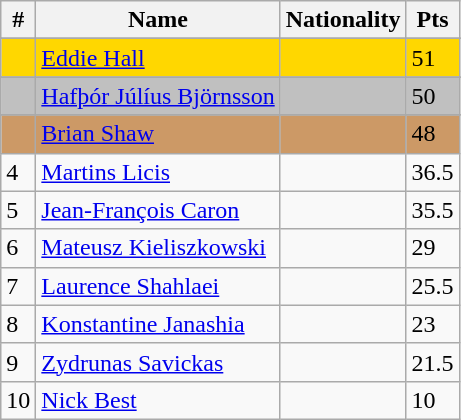<table class="wikitable">
<tr>
<th>#</th>
<th>Name</th>
<th>Nationality</th>
<th>Pts</th>
</tr>
<tr>
</tr>
<tr style="background:gold;">
<td></td>
<td><a href='#'>Eddie Hall</a></td>
<td></td>
<td>51</td>
</tr>
<tr>
</tr>
<tr style="background:silver;">
<td></td>
<td><a href='#'>Hafþór Júlíus Björnsson</a></td>
<td></td>
<td>50</td>
</tr>
<tr>
</tr>
<tr style="background:#c96;">
<td></td>
<td><a href='#'>Brian Shaw</a></td>
<td></td>
<td>48</td>
</tr>
<tr>
<td>4</td>
<td><a href='#'>Martins Licis</a></td>
<td></td>
<td>36.5</td>
</tr>
<tr>
<td>5</td>
<td><a href='#'>Jean-François Caron</a></td>
<td></td>
<td>35.5</td>
</tr>
<tr>
<td>6</td>
<td><a href='#'>Mateusz Kieliszkowski</a></td>
<td></td>
<td>29</td>
</tr>
<tr>
<td>7</td>
<td><a href='#'>Laurence Shahlaei</a></td>
<td></td>
<td>25.5</td>
</tr>
<tr>
<td>8</td>
<td><a href='#'>Konstantine Janashia</a></td>
<td></td>
<td>23</td>
</tr>
<tr>
<td>9</td>
<td><a href='#'>Zydrunas Savickas</a></td>
<td></td>
<td>21.5</td>
</tr>
<tr>
<td>10</td>
<td><a href='#'>Nick Best</a></td>
<td></td>
<td>10</td>
</tr>
</table>
